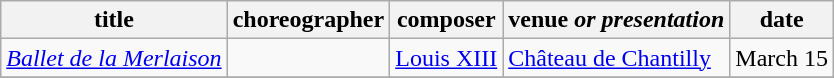<table class="wikitable sortable">
<tr>
<th>title</th>
<th>choreographer</th>
<th>composer</th>
<th>venue <em>or presentation</em></th>
<th>date</th>
</tr>
<tr>
<td><em><a href='#'>Ballet de la Merlaison</a></em></td>
<td></td>
<td><a href='#'>Louis XIII</a></td>
<td><a href='#'>Château de Chantilly</a></td>
<td>March 15</td>
</tr>
<tr>
</tr>
</table>
